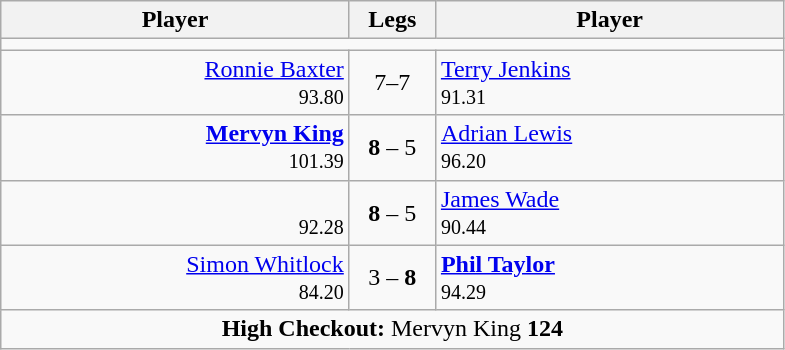<table class=wikitable style="text-align:center">
<tr>
<th width=225>Player</th>
<th width=50>Legs</th>
<th width=225>Player</th>
</tr>
<tr align=center>
<td colspan="3"></td>
</tr>
<tr align=left>
<td align=right><a href='#'>Ronnie Baxter</a>  <br> <small><span>93.80</span></small></td>
<td align=center>7–7</td>
<td> <a href='#'>Terry Jenkins</a> <br> <small><span>91.31</span></small></td>
</tr>
<tr align=left>
<td align=right><strong><a href='#'>Mervyn King</a></strong>  <br> <small><span>101.39</span></small></td>
<td align=center><strong>8</strong> – 5</td>
<td> <a href='#'>Adrian Lewis</a> <br> <small><span>96.20</span></small></td>
</tr>
<tr align=left>
<td align=right> <br> <small><span>92.28</span></small></td>
<td align=center><strong>8</strong> – 5</td>
<td> <a href='#'>James Wade</a> <br> <small><span>90.44</span></small></td>
</tr>
<tr align=left>
<td align=right><a href='#'>Simon Whitlock</a>  <br> <small><span>84.20</span></small></td>
<td align=center>3 – <strong>8</strong></td>
<td> <strong><a href='#'>Phil Taylor</a></strong> <br> <small><span>94.29</span></small></td>
</tr>
<tr align=center>
<td colspan="3"><strong>High Checkout:</strong> Mervyn King <strong>124</strong></td>
</tr>
</table>
